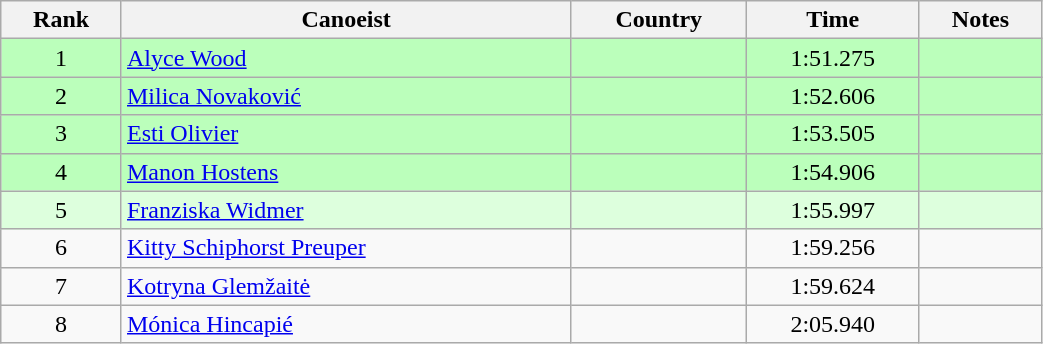<table class="wikitable" style="text-align:center;width: 55%">
<tr>
<th>Rank</th>
<th>Canoeist</th>
<th>Country</th>
<th>Time</th>
<th>Notes</th>
</tr>
<tr bgcolor=bbffbb>
<td>1</td>
<td align="left"><a href='#'>Alyce Wood</a></td>
<td align="left"></td>
<td>1:51.275</td>
<td></td>
</tr>
<tr bgcolor=bbffbb>
<td>2</td>
<td align="left"><a href='#'>Milica Novaković</a></td>
<td align="left"></td>
<td>1:52.606</td>
<td></td>
</tr>
<tr bgcolor=bbffbb>
<td>3</td>
<td align="left"><a href='#'>Esti Olivier</a></td>
<td align="left"></td>
<td>1:53.505</td>
<td></td>
</tr>
<tr bgcolor=bbffbb>
<td>4</td>
<td align="left"><a href='#'>Manon Hostens</a></td>
<td align="left"></td>
<td>1:54.906</td>
<td></td>
</tr>
<tr bgcolor=ddffdd>
<td>5</td>
<td align="left"><a href='#'>Franziska Widmer</a></td>
<td align="left"></td>
<td>1:55.997</td>
<td></td>
</tr>
<tr>
<td>6</td>
<td align="left"><a href='#'>Kitty Schiphorst Preuper</a></td>
<td align="left"></td>
<td>1:59.256</td>
<td></td>
</tr>
<tr>
<td>7</td>
<td align="left"><a href='#'>Kotryna Glemžaitė</a></td>
<td align="left"></td>
<td>1:59.624</td>
<td></td>
</tr>
<tr>
<td>8</td>
<td align="left"><a href='#'>Mónica Hincapié</a></td>
<td align="left"></td>
<td>2:05.940</td>
<td></td>
</tr>
</table>
